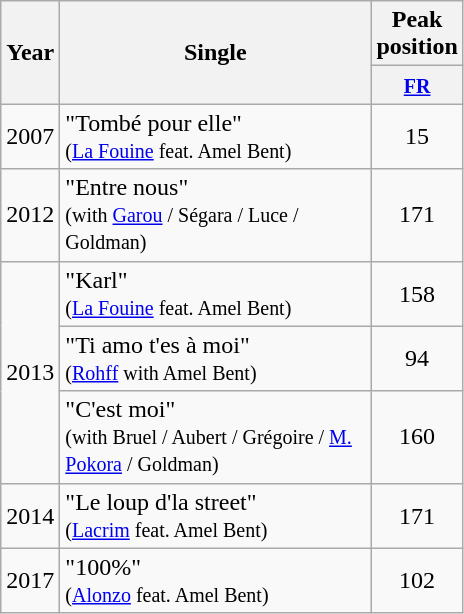<table class="wikitable" style="text-align:center;">
<tr>
<th align="center" rowspan="2">Year</th>
<th align="center" rowspan="2" width="200">Single</th>
<th align="center" colspan="1">Peak position</th>
</tr>
<tr>
<th width="40"><small><a href='#'>FR</a></small><br></th>
</tr>
<tr>
<td align="center">2007</td>
<td align="left">"Tombé pour elle" <br><small>(<a href='#'>La Fouine</a> feat. Amel Bent)</small></td>
<td align="center">15</td>
</tr>
<tr>
<td align="center">2012</td>
<td align="left">"Entre nous" <br><small>(with <a href='#'>Garou</a> / Ségara / Luce / Goldman)</small></td>
<td align="center">171</td>
</tr>
<tr>
<td align="center" rowspan="3">2013</td>
<td align="left">"Karl" <br><small>(<a href='#'>La Fouine</a> feat. Amel Bent)</small></td>
<td align="center">158</td>
</tr>
<tr>
<td align="left">"Ti amo t'es à moi" <br><small>(<a href='#'>Rohff</a> with Amel Bent)</small></td>
<td align="center">94</td>
</tr>
<tr>
<td align="left">"C'est moi" <br><small>(with Bruel / Aubert / Grégoire / <a href='#'>M. Pokora</a> / Goldman)</small></td>
<td align="center">160</td>
</tr>
<tr>
<td align="center">2014</td>
<td align="left">"Le loup d'la street" <br><small>(<a href='#'>Lacrim</a> feat. Amel Bent)</small></td>
<td align="center">171</td>
</tr>
<tr>
<td align="center">2017</td>
<td align="left">"100%" <br><small>(<a href='#'>Alonzo</a> feat. Amel Bent)</small></td>
<td align="center">102</td>
</tr>
</table>
